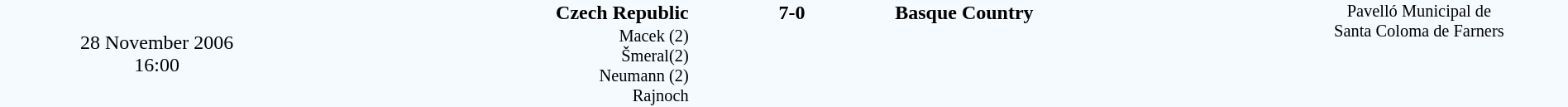<table style="width: 100%; background:#F5FAFF;" cellspacing="0">
<tr>
<td align=center rowspan=3 width=20%>28 November 2006<br>16:00</td>
</tr>
<tr>
<td width=24% align=right><strong>Czech Republic</strong> </td>
<td align=center width=13%><strong>7-0</strong></td>
<td width=24%> <strong>Basque Country</strong></td>
<td style=font-size:85% rowspan=3 valign=top align=center>Pavelló Municipal de <br>Santa Coloma de Farners</td>
</tr>
<tr style=font-size:85%>
<td align=right valign=top>Macek (2)<br>Šmeral(2)<br>Neumann (2)<br>Rajnoch</td>
<td></td>
<td></td>
</tr>
</table>
